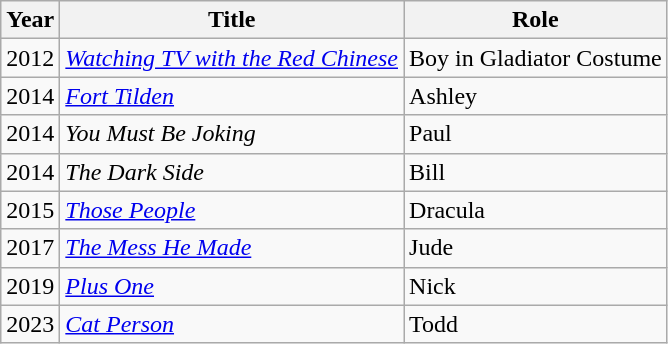<table class="wikitable sortable">
<tr>
<th>Year</th>
<th>Title</th>
<th>Role</th>
</tr>
<tr>
<td>2012</td>
<td><em><a href='#'>Watching TV with the Red Chinese</a></em></td>
<td>Boy in Gladiator Costume</td>
</tr>
<tr>
<td>2014</td>
<td><em><a href='#'>Fort Tilden</a></em></td>
<td>Ashley</td>
</tr>
<tr>
<td>2014</td>
<td><em>You Must Be Joking</em></td>
<td>Paul</td>
</tr>
<tr>
<td>2014</td>
<td><em>The Dark Side</em></td>
<td>Bill</td>
</tr>
<tr>
<td>2015</td>
<td><em><a href='#'>Those People</a></em></td>
<td>Dracula</td>
</tr>
<tr>
<td>2017</td>
<td><em><a href='#'>The Mess He Made</a></em></td>
<td>Jude</td>
</tr>
<tr>
<td>2019</td>
<td><em><a href='#'>Plus One</a></em></td>
<td>Nick</td>
</tr>
<tr>
<td>2023</td>
<td><em><a href='#'>Cat Person</a></em></td>
<td>Todd</td>
</tr>
</table>
